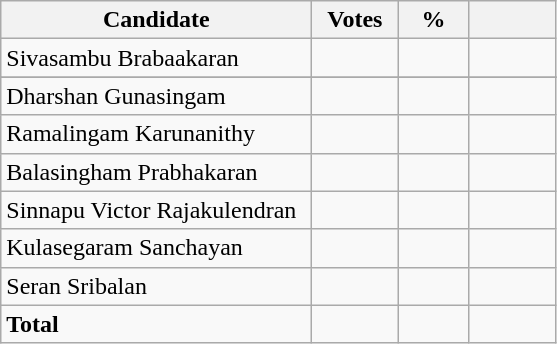<table class="wikitable" border="1" style="text-align:right;">
<tr>
<th align=left width="200">Candidate</th>
<th align=left width="50">Votes</th>
<th align=left width="40">%</th>
<th align=left width="50"></th>
</tr>
<tr>
<td align=left>Sivasambu Brabaakaran</td>
<td></td>
<td></td>
<td></td>
</tr>
<tr>
</tr>
<tr>
<td align=left>Dharshan Gunasingam</td>
<td></td>
<td></td>
<td></td>
</tr>
<tr>
<td align=left>Ramalingam Karunanithy</td>
<td></td>
<td></td>
<td></td>
</tr>
<tr>
<td align=left>Balasingham Prabhakaran</td>
<td></td>
<td></td>
<td></td>
</tr>
<tr>
<td align=left>Sinnapu Victor Rajakulendran</td>
<td></td>
<td></td>
<td></td>
</tr>
<tr>
<td align=left>Kulasegaram Sanchayan</td>
<td></td>
<td></td>
<td></td>
</tr>
<tr>
<td align=left>Seran Sribalan</td>
<td></td>
<td></td>
<td></td>
</tr>
<tr>
<td align=left><strong>Total</strong></td>
<td></td>
<td></td>
<td></td>
</tr>
</table>
